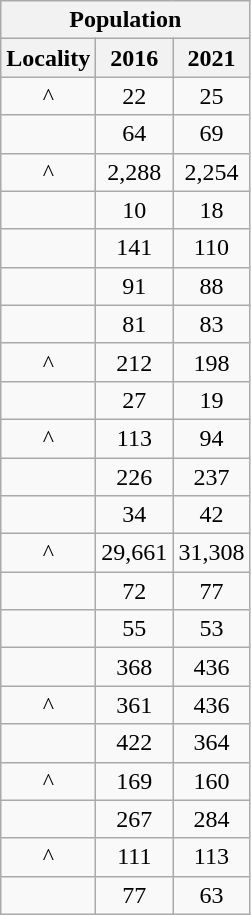<table class="wikitable" style="text-align:center;">
<tr>
<th colspan="3" style="text-align:center;  font-weight:bold">Population</th>
</tr>
<tr>
<th style="text-align:center; background:  font-weight:bold">Locality</th>
<th style="text-align:center; background:  font-weight:bold"><strong>2016</strong></th>
<th style="text-align:center; background:  font-weight:bold"><strong>2021</strong></th>
</tr>
<tr>
<td>^</td>
<td>22</td>
<td>25</td>
</tr>
<tr>
<td></td>
<td>64</td>
<td>69</td>
</tr>
<tr>
<td>^</td>
<td>2,288</td>
<td>2,254</td>
</tr>
<tr>
<td></td>
<td>10</td>
<td>18</td>
</tr>
<tr>
<td></td>
<td>141</td>
<td>110</td>
</tr>
<tr>
<td></td>
<td>91</td>
<td>88</td>
</tr>
<tr>
<td></td>
<td>81</td>
<td>83</td>
</tr>
<tr>
<td>^</td>
<td>212</td>
<td>198</td>
</tr>
<tr>
<td></td>
<td>27</td>
<td>19</td>
</tr>
<tr>
<td>^</td>
<td>113</td>
<td>94</td>
</tr>
<tr>
<td></td>
<td>226</td>
<td>237</td>
</tr>
<tr>
<td></td>
<td>34</td>
<td>42</td>
</tr>
<tr>
<td>^</td>
<td>29,661</td>
<td>31,308</td>
</tr>
<tr>
<td></td>
<td>72</td>
<td>77</td>
</tr>
<tr>
<td></td>
<td>55</td>
<td>53</td>
</tr>
<tr>
<td></td>
<td>368</td>
<td>436</td>
</tr>
<tr>
<td>^</td>
<td>361</td>
<td>436</td>
</tr>
<tr>
<td></td>
<td>422</td>
<td>364</td>
</tr>
<tr>
<td>^</td>
<td>169</td>
<td>160</td>
</tr>
<tr>
<td></td>
<td>267</td>
<td>284</td>
</tr>
<tr>
<td>^</td>
<td>111</td>
<td>113</td>
</tr>
<tr>
<td></td>
<td>77</td>
<td>63</td>
</tr>
</table>
